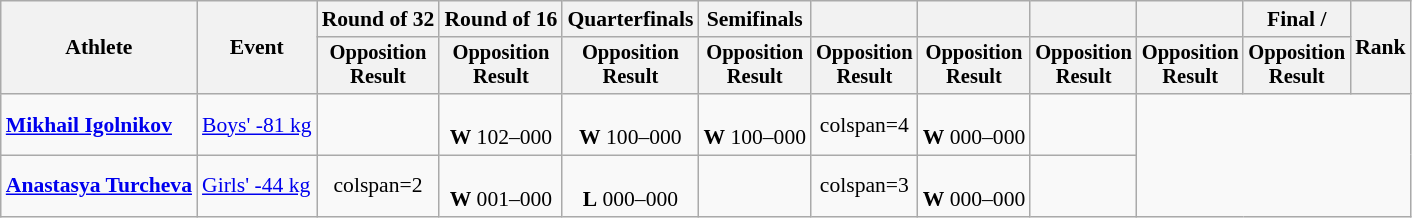<table class="wikitable" style="font-size:90%">
<tr>
<th rowspan="2">Athlete</th>
<th rowspan="2">Event</th>
<th>Round of 32</th>
<th>Round of 16</th>
<th>Quarterfinals</th>
<th>Semifinals</th>
<th></th>
<th></th>
<th></th>
<th></th>
<th>Final / </th>
<th rowspan=2>Rank</th>
</tr>
<tr style="font-size:95%">
<th>Opposition<br>Result</th>
<th>Opposition<br>Result</th>
<th>Opposition<br>Result</th>
<th>Opposition<br>Result</th>
<th>Opposition<br>Result</th>
<th>Opposition<br>Result</th>
<th>Opposition<br>Result</th>
<th>Opposition<br>Result</th>
<th>Opposition<br>Result</th>
</tr>
<tr align=center>
<td align=left><strong><a href='#'>Mikhail Igolnikov</a></strong></td>
<td align=left><a href='#'>Boys' -81 kg</a></td>
<td></td>
<td><br><strong>W</strong> 102–000</td>
<td><br><strong>W</strong> 100–000</td>
<td><br><strong>W</strong> 100–000</td>
<td>colspan=4 </td>
<td><br><strong>W</strong> 000–000</td>
<td></td>
</tr>
<tr align=center>
<td align=left><strong><a href='#'>Anastasya Turcheva</a></strong></td>
<td align=left><a href='#'>Girls' -44 kg</a></td>
<td>colspan=2 </td>
<td><br><strong>W</strong> 001–000</td>
<td><br><strong>L</strong> 000–000</td>
<td></td>
<td>colspan=3 </td>
<td><br><strong>W</strong> 000–000</td>
<td></td>
</tr>
</table>
